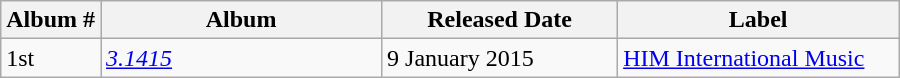<table class="wikitable">
<tr>
<th>Album #</th>
<th width=180>Album</th>
<th width=150>Released Date</th>
<th width=180>Label</th>
</tr>
<tr>
<td>1st</td>
<td><em><a href='#'>3.1415</a></em></td>
<td>9 January 2015</td>
<td><a href='#'>HIM International Music</a></td>
</tr>
</table>
